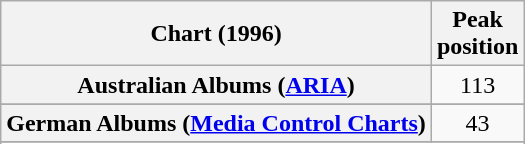<table class="wikitable plainrowheaders sortable" style="text-align: center;">
<tr>
<th scope="col">Chart (1996)</th>
<th scope="col">Peak<br>position</th>
</tr>
<tr>
<th scope=row>Australian Albums (<a href='#'>ARIA</a>)</th>
<td align="center">113</td>
</tr>
<tr>
</tr>
<tr>
</tr>
<tr>
</tr>
<tr>
</tr>
<tr>
</tr>
<tr>
</tr>
<tr>
<th scope=row>German Albums (<a href='#'>Media Control Charts</a>)</th>
<td align="center">43</td>
</tr>
<tr>
</tr>
<tr>
</tr>
<tr>
</tr>
<tr>
</tr>
<tr>
</tr>
<tr>
</tr>
</table>
